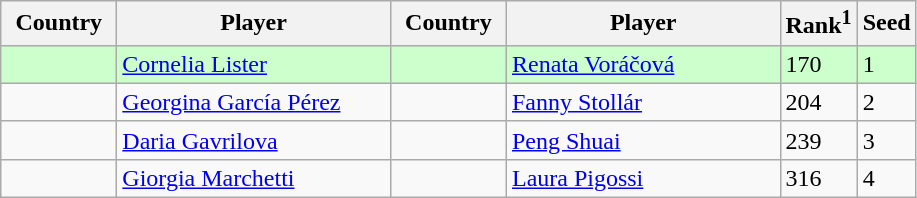<table class="sortable wikitable">
<tr>
<th width="70">Country</th>
<th width="175">Player</th>
<th width="70">Country</th>
<th width="175">Player</th>
<th>Rank<sup>1</sup></th>
<th>Seed</th>
</tr>
<tr style="background:#cfc;">
<td></td>
<td><a href='#'>Cornelia Lister</a></td>
<td></td>
<td><a href='#'>Renata Voráčová</a></td>
<td>170</td>
<td>1</td>
</tr>
<tr>
<td></td>
<td><a href='#'>Georgina García Pérez</a></td>
<td></td>
<td><a href='#'>Fanny Stollár</a></td>
<td>204</td>
<td>2</td>
</tr>
<tr>
<td></td>
<td><a href='#'>Daria Gavrilova</a></td>
<td></td>
<td><a href='#'>Peng Shuai</a></td>
<td>239</td>
<td>3</td>
</tr>
<tr>
<td></td>
<td><a href='#'>Giorgia Marchetti</a></td>
<td></td>
<td><a href='#'>Laura Pigossi</a></td>
<td>316</td>
<td>4</td>
</tr>
</table>
